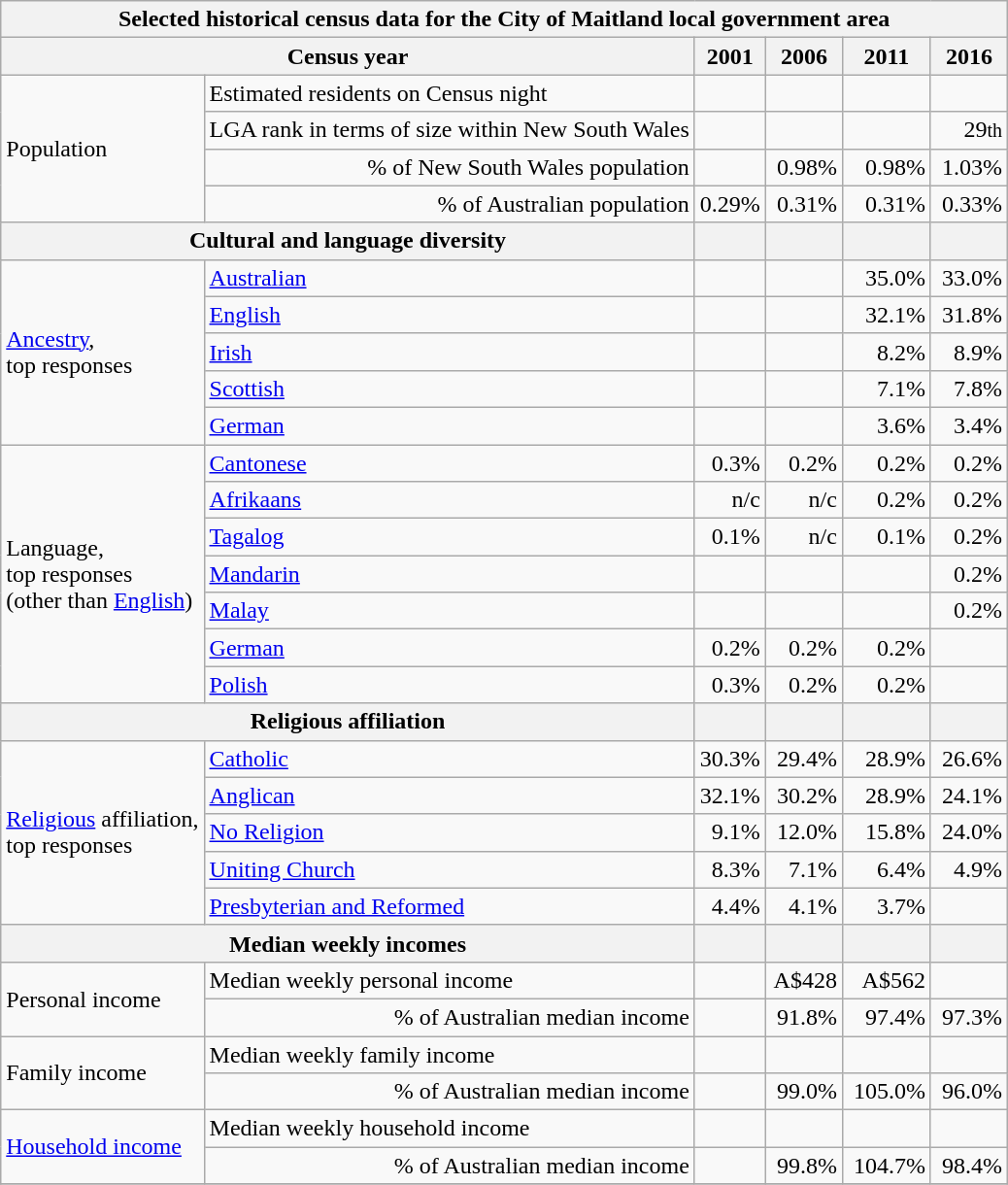<table class="wikitable">
<tr>
<th colspan=7>Selected historical census data for the City of Maitland local government area</th>
</tr>
<tr>
<th colspan=3>Census year</th>
<th>2001</th>
<th>2006</th>
<th>2011</th>
<th>2016</th>
</tr>
<tr>
<td rowspan=4 colspan="2">Population</td>
<td>Estimated residents on Census night</td>
<td align="right"></td>
<td align="right"></td>
<td align="right"></td>
<td align="right"></td>
</tr>
<tr>
<td align="right">LGA rank in terms of size within New South Wales</td>
<td align="right"></td>
<td align="right"></td>
<td align="right"></td>
<td align="right">29<small>th</small></td>
</tr>
<tr>
<td align="right">% of New South Wales population</td>
<td align="right"></td>
<td align="right">0.98%</td>
<td align="right"> 0.98%</td>
<td align="right"> 1.03%</td>
</tr>
<tr>
<td align="right">% of Australian population</td>
<td align="right">0.29%</td>
<td align="right"> 0.31%</td>
<td align="right"> 0.31%</td>
<td align="right"> 0.33%</td>
</tr>
<tr>
<th colspan=3>Cultural and language diversity</th>
<th></th>
<th></th>
<th></th>
<th></th>
</tr>
<tr>
<td rowspan=5 colspan=2><a href='#'>Ancestry</a>,<br>top responses</td>
<td><a href='#'>Australian</a></td>
<td align="right"></td>
<td align="right"></td>
<td align="right">35.0%</td>
<td align="right"> 33.0%</td>
</tr>
<tr>
<td><a href='#'>English</a></td>
<td align="right"></td>
<td align="right"></td>
<td align="right">32.1%</td>
<td align="right"> 31.8%</td>
</tr>
<tr>
<td><a href='#'>Irish</a></td>
<td align="right"></td>
<td align="right"></td>
<td align="right">8.2%</td>
<td align="right"> 8.9%</td>
</tr>
<tr>
<td><a href='#'>Scottish</a></td>
<td align="right"></td>
<td align="right"></td>
<td align="right">7.1%</td>
<td align="right"> 7.8%</td>
</tr>
<tr>
<td><a href='#'>German</a></td>
<td align="right"></td>
<td align="right"></td>
<td align="right">3.6%</td>
<td align="right"> 3.4%</td>
</tr>
<tr>
<td rowspan=7 colspan=2>Language,<br>top responses<br>(other than <a href='#'>English</a>)</td>
<td><a href='#'>Cantonese</a></td>
<td align="right">0.3%</td>
<td align="right"> 0.2%</td>
<td align="right"> 0.2%</td>
<td align="right"> 0.2%</td>
</tr>
<tr>
<td><a href='#'>Afrikaans</a></td>
<td align="right">n/c</td>
<td align="right"> n/c</td>
<td align="right"> 0.2%</td>
<td align="right"> 0.2%</td>
</tr>
<tr>
<td><a href='#'>Tagalog</a></td>
<td align="right">0.1%</td>
<td align="right"> n/c</td>
<td align="right"> 0.1%</td>
<td align="right"> 0.2%</td>
</tr>
<tr>
<td><a href='#'>Mandarin</a></td>
<td align="right"></td>
<td align="right"></td>
<td align="right"></td>
<td align="right">0.2%</td>
</tr>
<tr>
<td><a href='#'>Malay</a></td>
<td align="right"></td>
<td align="right"></td>
<td align="right"></td>
<td align="right">0.2%</td>
</tr>
<tr>
<td><a href='#'>German</a></td>
<td align="right">0.2%</td>
<td align="right"> 0.2%</td>
<td align="right"> 0.2%</td>
<td align="right"></td>
</tr>
<tr>
<td><a href='#'>Polish</a></td>
<td align="right">0.3%</td>
<td align="right"> 0.2%</td>
<td align="right"> 0.2%</td>
<td align="right"></td>
</tr>
<tr>
<th colspan=3>Religious affiliation</th>
<th></th>
<th></th>
<th></th>
<th></th>
</tr>
<tr>
<td rowspan=5 colspan=2><a href='#'>Religious</a> affiliation,<br>top responses</td>
<td><a href='#'>Catholic</a></td>
<td align="right">30.3%</td>
<td align="right"> 29.4%</td>
<td align="right"> 28.9%</td>
<td align="right"> 26.6%</td>
</tr>
<tr>
<td><a href='#'>Anglican</a></td>
<td align="right">32.1%</td>
<td align="right"> 30.2%</td>
<td align="right"> 28.9%</td>
<td align="right"> 24.1%</td>
</tr>
<tr>
<td><a href='#'>No Religion</a></td>
<td align="right">9.1%</td>
<td align="right"> 12.0%</td>
<td align="right"> 15.8%</td>
<td align="right"> 24.0%</td>
</tr>
<tr>
<td><a href='#'>Uniting Church</a></td>
<td align="right">8.3%</td>
<td align="right"> 7.1%</td>
<td align="right"> 6.4%</td>
<td align="right"> 4.9%</td>
</tr>
<tr>
<td><a href='#'>Presbyterian and Reformed</a></td>
<td align="right">4.4%</td>
<td align="right"> 4.1%</td>
<td align="right"> 3.7%</td>
<td align="right"></td>
</tr>
<tr>
<th colspan=3>Median weekly incomes</th>
<th></th>
<th></th>
<th></th>
<th></th>
</tr>
<tr>
<td rowspan=2 colspan=2>Personal income</td>
<td>Median weekly personal income</td>
<td align="right"></td>
<td align="right">A$428</td>
<td align="right">A$562</td>
<td align="right"></td>
</tr>
<tr>
<td align="right">% of Australian median income</td>
<td align="right"></td>
<td align="right">91.8%</td>
<td align="right"> 97.4%</td>
<td align="right"> 97.3%</td>
</tr>
<tr>
<td rowspan=2 colspan=2>Family income</td>
<td>Median weekly family income</td>
<td align="right"></td>
<td align="right"></td>
<td align="right"></td>
<td align="right"></td>
</tr>
<tr>
<td align="right">% of Australian median income</td>
<td align="right"></td>
<td align="right">99.0%</td>
<td align="right"> 105.0%</td>
<td align="right"> 96.0%</td>
</tr>
<tr>
<td rowspan=2 colspan=2><a href='#'>Household income</a></td>
<td>Median weekly household income</td>
<td align="right"></td>
<td align="right"></td>
<td align="right"></td>
<td align="right"></td>
</tr>
<tr>
<td align="right">% of Australian median income</td>
<td align="right"></td>
<td align="right">99.8%</td>
<td align="right"> 104.7%</td>
<td align="right"> 98.4%</td>
</tr>
<tr>
</tr>
</table>
